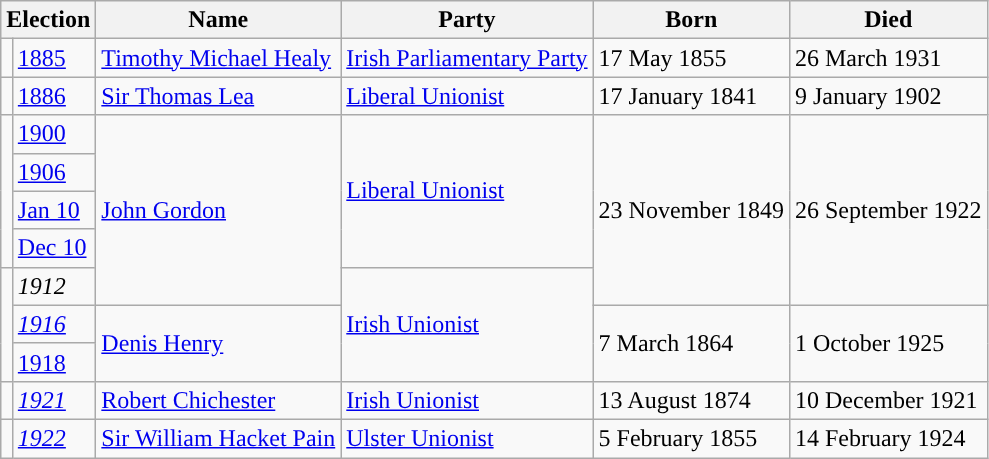<table class="wikitable">
<tr>
<th colspan="2">Election</th>
<th>Name</th>
<th>Party</th>
<th>Born</th>
<th>Died</th>
</tr>
<tr>
<td style="color:inherit;background-color: "></td>
<td><a href='#'>1885</a></td>
<td><a href='#'>Timothy Michael Healy</a></td>
<td><a href='#'>Irish Parliamentary Party</a></td>
<td>17 May 1855</td>
<td>26 March 1931</td>
</tr>
<tr>
<td style="color:inherit;background-color: "></td>
<td><a href='#'>1886</a></td>
<td><a href='#'>Sir Thomas Lea</a></td>
<td><a href='#'>Liberal Unionist</a></td>
<td>17 January 1841</td>
<td>9 January 1902</td>
</tr>
<tr>
<td rowspan="4" style="color:inherit;background-color: "></td>
<td><a href='#'>1900</a></td>
<td rowspan="5"><a href='#'>John Gordon</a></td>
<td rowspan="4"><a href='#'>Liberal Unionist</a></td>
<td rowspan="5">23 November 1849</td>
<td rowspan="5">26 September 1922</td>
</tr>
<tr>
<td><a href='#'>1906</a></td>
</tr>
<tr>
<td><a href='#'>Jan 10</a></td>
</tr>
<tr>
<td><a href='#'>Dec 10</a></td>
</tr>
<tr>
<td rowspan="3" style="color:inherit;background-color: "></td>
<td><em>1912</em></td>
<td rowspan="3"><a href='#'>Irish Unionist</a></td>
</tr>
<tr>
<td><em><a href='#'>1916</a></em></td>
<td rowspan="2"><a href='#'>Denis Henry</a></td>
<td rowspan="2">7 March 1864</td>
<td rowspan="2">1 October 1925</td>
</tr>
<tr>
<td><a href='#'>1918</a></td>
</tr>
<tr>
<td style="color:inherit;background-color: "></td>
<td><em><a href='#'>1921</a></em></td>
<td><a href='#'>Robert Chichester</a></td>
<td><a href='#'>Irish Unionist</a></td>
<td>13 August 1874</td>
<td>10 December 1921</td>
</tr>
<tr>
<td style="color:inherit;background-color: "></td>
<td><em><a href='#'>1922</a></em></td>
<td><a href='#'>Sir William Hacket Pain</a></td>
<td><a href='#'>Ulster Unionist</a></td>
<td>5 February 1855</td>
<td>14 February 1924</td>
</tr>
</table>
